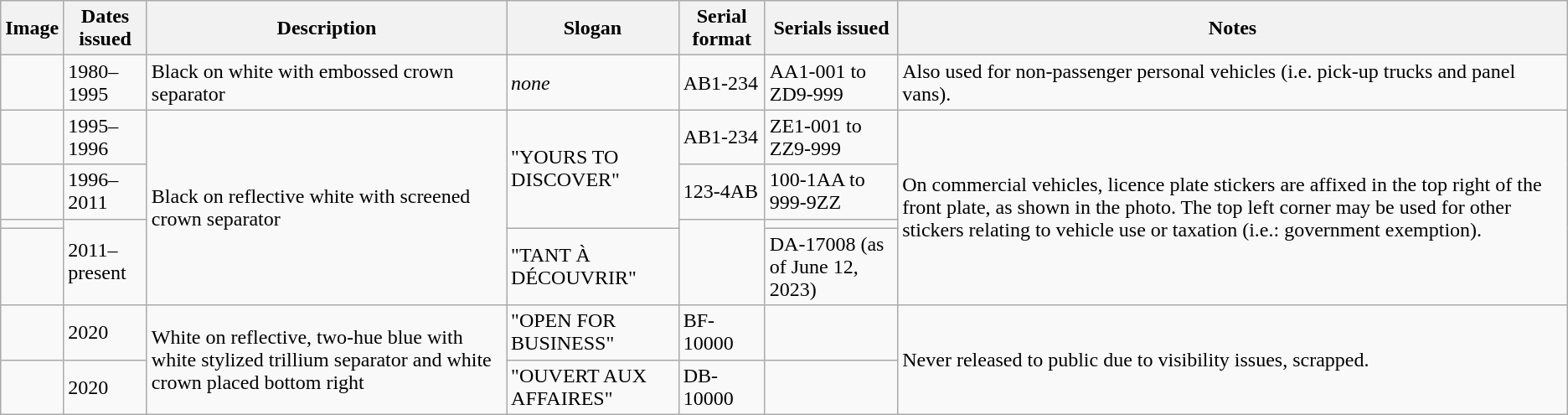<table class="wikitable">
<tr>
<th>Image</th>
<th>Dates issued</th>
<th>Description</th>
<th>Slogan</th>
<th>Serial format</th>
<th>Serials issued</th>
<th>Notes</th>
</tr>
<tr>
<td></td>
<td>1980–1995</td>
<td>Black on white with embossed crown separator</td>
<td><em>none</em></td>
<td>AB1-234</td>
<td>AA1-001 to ZD9-999</td>
<td>Also used for non-passenger personal vehicles (i.e. pick-up trucks and panel vans).</td>
</tr>
<tr>
<td></td>
<td>1995–1996</td>
<td rowspan="4">Black on reflective white with screened crown separator</td>
<td rowspan="3">"YOURS TO DISCOVER"</td>
<td>AB1-234</td>
<td>ZE1-001 to ZZ9-999</td>
<td rowspan="4">On commercial vehicles, licence plate stickers are affixed in the top right of the front plate, as shown in the photo. The top left corner may be used for other stickers relating to vehicle use or taxation (i.e.: government exemption).</td>
</tr>
<tr>
<td></td>
<td>1996–2011</td>
<td>123-4AB</td>
<td>100-1AA to 999-9ZZ</td>
</tr>
<tr>
<td></td>
<td rowspan="2">2011–present</td>
<td rowspan="2"></td>
<td></td>
</tr>
<tr>
<td></td>
<td>"TANT À DÉCOUVRIR"</td>
<td> DA-17008 (as of June 12, 2023)</td>
</tr>
<tr>
<td></td>
<td>2020</td>
<td rowspan="2">White on reflective, two-hue blue with white stylized trillium separator and white crown placed bottom right</td>
<td>"OPEN FOR BUSINESS"</td>
<td>BF-10000</td>
<td></td>
<td rowspan="2">Never released to public due to visibility issues, scrapped.</td>
</tr>
<tr>
<td></td>
<td>2020</td>
<td>"OUVERT AUX AFFAIRES"</td>
<td>DB-10000</td>
</tr>
</table>
